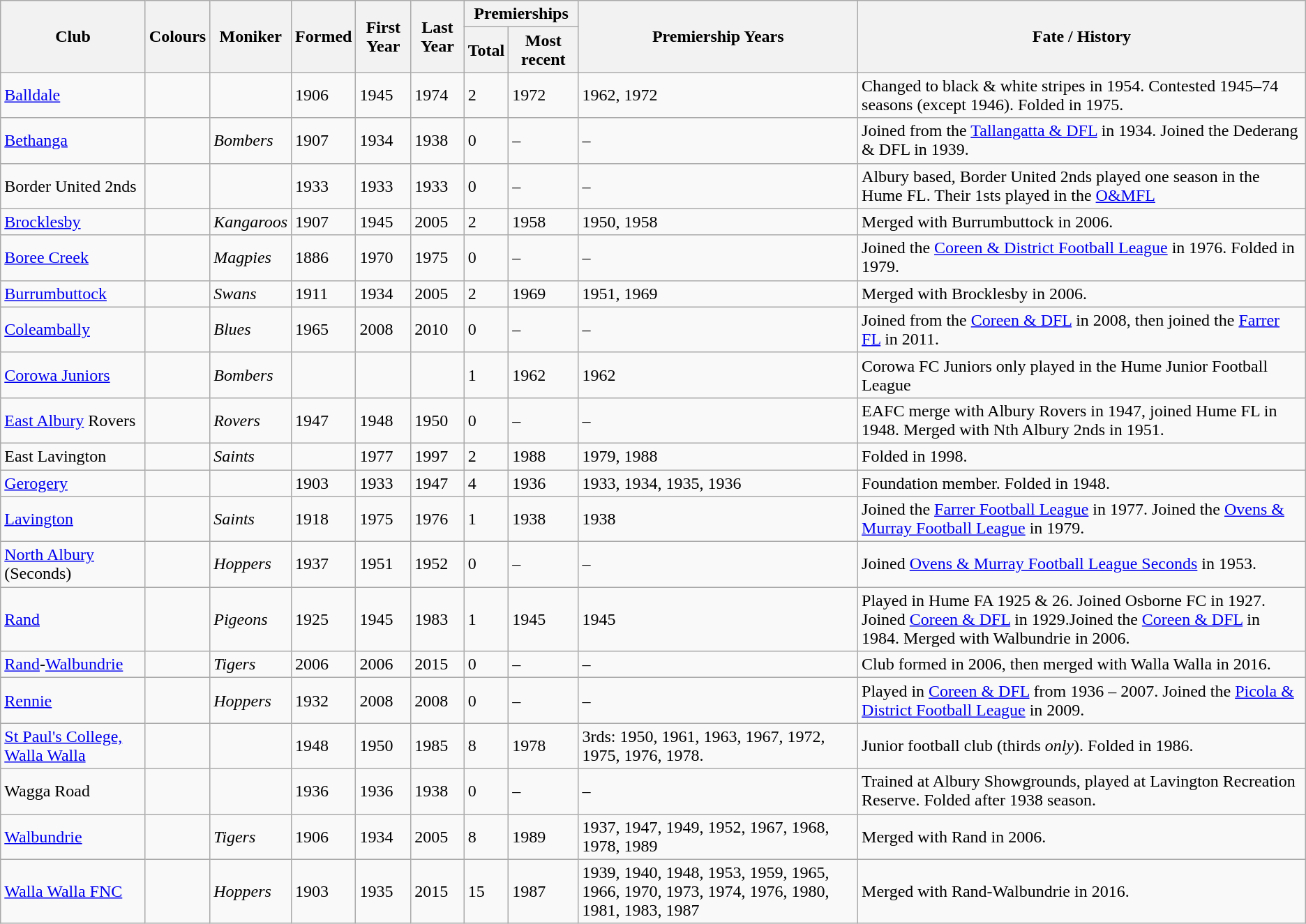<table class="wikitable sortable">
<tr>
<th rowspan=2>Club</th>
<th rowspan=2 class=unsortable>Colours</th>
<th rowspan=2>Moniker</th>
<th rowspan=2>Formed</th>
<th rowspan=2>First Year</th>
<th rowspan=2>Last Year</th>
<th colspan=2>Premierships</th>
<th rowspan=2 class=unsortable>Premiership Years</th>
<th rowspan=2 class=unsortable>Fate / History</th>
</tr>
<tr>
<th data-sort-type=number>Total</th>
<th>Most recent</th>
</tr>
<tr>
<td><a href='#'>Balldale</a></td>
<td></td>
<td></td>
<td>1906</td>
<td>1945</td>
<td>1974</td>
<td>2</td>
<td>1972</td>
<td>1962, 1972</td>
<td>Changed to black & white stripes in 1954. Contested 1945–74 seasons (except 1946). Folded in 1975.</td>
</tr>
<tr>
<td><a href='#'>Bethanga</a></td>
<td></td>
<td><em>Bombers</em></td>
<td>1907</td>
<td>1934</td>
<td>1938</td>
<td>0</td>
<td>–</td>
<td>–</td>
<td>Joined from the <a href='#'>Tallangatta & DFL</a> in 1934. Joined the Dederang & DFL in 1939.</td>
</tr>
<tr>
<td>Border United 2nds</td>
<td></td>
<td></td>
<td>1933</td>
<td>1933</td>
<td>1933</td>
<td>0</td>
<td>–</td>
<td>–</td>
<td>Albury based, Border United 2nds played one season in the Hume FL. Their 1sts played in the <a href='#'>O&MFL</a></td>
</tr>
<tr>
<td><a href='#'>Brocklesby</a></td>
<td></td>
<td><em>Kangaroos</em></td>
<td>1907</td>
<td>1945</td>
<td>2005</td>
<td>2</td>
<td>1958</td>
<td>1950, 1958</td>
<td>Merged with Burrumbuttock in 2006.</td>
</tr>
<tr>
<td><a href='#'>Boree Creek</a></td>
<td></td>
<td><em>Magpies</em></td>
<td>1886</td>
<td>1970</td>
<td>1975</td>
<td>0</td>
<td>–</td>
<td>–</td>
<td>Joined the <a href='#'>Coreen & District Football League</a> in 1976. Folded in 1979.</td>
</tr>
<tr>
<td><a href='#'>Burrumbuttock</a></td>
<td></td>
<td><em>Swans</em></td>
<td>1911</td>
<td>1934</td>
<td>2005</td>
<td>2</td>
<td>1969</td>
<td>1951, 1969</td>
<td>Merged with Brocklesby in 2006.</td>
</tr>
<tr>
<td><a href='#'>Coleambally</a></td>
<td></td>
<td><em>Blues</em></td>
<td>1965</td>
<td>2008</td>
<td>2010</td>
<td>0</td>
<td>–</td>
<td>–</td>
<td>Joined from the <a href='#'>Coreen & DFL</a> in 2008, then joined the <a href='#'>Farrer FL</a> in 2011.</td>
</tr>
<tr>
<td><a href='#'>Corowa Juniors</a></td>
<td></td>
<td><em>Bombers</em></td>
<td></td>
<td></td>
<td></td>
<td>1</td>
<td>1962</td>
<td>1962</td>
<td>Corowa FC Juniors only played in the Hume Junior Football League</td>
</tr>
<tr>
<td><a href='#'>East Albury</a> Rovers</td>
<td></td>
<td><em>Rovers</em></td>
<td>1947</td>
<td>1948</td>
<td>1950</td>
<td>0</td>
<td>–</td>
<td>–</td>
<td>EAFC merge with Albury Rovers in 1947, joined Hume FL in 1948. Merged with Nth Albury 2nds in 1951.</td>
</tr>
<tr>
<td>East Lavington</td>
<td></td>
<td><em>Saints</em></td>
<td></td>
<td>1977</td>
<td>1997</td>
<td>2</td>
<td>1988</td>
<td>1979, 1988</td>
<td>Folded in 1998.</td>
</tr>
<tr>
<td><a href='#'>Gerogery</a></td>
<td></td>
<td></td>
<td>1903</td>
<td>1933</td>
<td>1947</td>
<td>4</td>
<td>1936</td>
<td>1933, 1934, 1935, 1936</td>
<td>Foundation member. Folded in 1948.</td>
</tr>
<tr>
<td><a href='#'>Lavington</a></td>
<td></td>
<td><em>Saints</em></td>
<td>1918</td>
<td>1975</td>
<td>1976</td>
<td>1</td>
<td>1938</td>
<td>1938</td>
<td>Joined the <a href='#'>Farrer Football League</a> in 1977. Joined the <a href='#'>Ovens & Murray Football League</a> in 1979.</td>
</tr>
<tr>
<td><a href='#'>North Albury</a> (Seconds)</td>
<td></td>
<td><em>Hoppers</em></td>
<td>1937</td>
<td>1951</td>
<td>1952</td>
<td>0</td>
<td>–</td>
<td>–</td>
<td>Joined <a href='#'>Ovens & Murray Football League Seconds</a> in 1953.</td>
</tr>
<tr>
<td><a href='#'>Rand</a></td>
<td></td>
<td><em>Pigeons</em></td>
<td>1925</td>
<td>1945</td>
<td>1983</td>
<td>1</td>
<td>1945</td>
<td>1945</td>
<td>Played in Hume FA 1925 & 26. Joined Osborne FC in 1927. Joined <a href='#'>Coreen & DFL</a> in 1929.Joined the <a href='#'>Coreen & DFL</a> in 1984. Merged with Walbundrie in 2006.</td>
</tr>
<tr>
<td><a href='#'>Rand</a>-<a href='#'>Walbundrie</a></td>
<td></td>
<td><em>Tigers</em></td>
<td>2006</td>
<td>2006</td>
<td>2015</td>
<td>0</td>
<td>–</td>
<td>–</td>
<td>Club formed in 2006, then merged with Walla Walla in 2016.</td>
</tr>
<tr>
<td><a href='#'>Rennie</a></td>
<td></td>
<td><em>Hoppers</em></td>
<td>1932</td>
<td>2008</td>
<td>2008</td>
<td>0</td>
<td>–</td>
<td>–</td>
<td>Played in <a href='#'>Coreen & DFL</a> from 1936 – 2007. Joined the <a href='#'>Picola & District Football League</a> in 2009.</td>
</tr>
<tr>
<td><a href='#'>St Paul's College, Walla Walla</a></td>
<td></td>
<td></td>
<td>1948</td>
<td>1950</td>
<td>1985</td>
<td>8</td>
<td>1978</td>
<td>3rds: 1950, 1961, 1963, 1967, 1972, 1975, 1976, 1978.</td>
<td>Junior football club (thirds <em>only</em>). Folded in 1986.</td>
</tr>
<tr>
<td>Wagga Road</td>
<td></td>
<td></td>
<td>1936</td>
<td>1936</td>
<td>1938</td>
<td>0</td>
<td>–</td>
<td>–</td>
<td>Trained at Albury Showgrounds, played at Lavington Recreation Reserve. Folded after 1938 season.</td>
</tr>
<tr>
<td><a href='#'>Walbundrie</a></td>
<td></td>
<td><em>Tigers</em></td>
<td>1906</td>
<td>1934</td>
<td>2005</td>
<td>8</td>
<td>1989</td>
<td>1937, 1947, 1949, 1952, 1967, 1968, 1978, 1989</td>
<td>Merged with Rand in 2006.</td>
</tr>
<tr>
<td><a href='#'>Walla Walla FNC</a></td>
<td></td>
<td><em>Hoppers</em></td>
<td>1903</td>
<td>1935</td>
<td>2015</td>
<td>15</td>
<td>1987</td>
<td>1939, 1940, 1948, 1953, 1959, 1965, 1966, 1970, 1973, 1974, 1976, 1980, 1981, 1983, 1987</td>
<td>Merged with Rand-Walbundrie in 2016.</td>
</tr>
</table>
